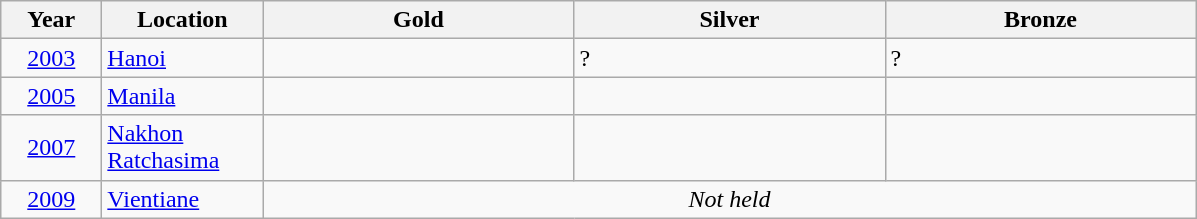<table class="wikitable">
<tr>
<th width="60">Year</th>
<th width="100">Location</th>
<th width="200">Gold</th>
<th width="200">Silver</th>
<th width="200">Bronze</th>
</tr>
<tr>
<td align="center"><a href='#'>2003</a></td>
<td><a href='#'>Hanoi</a></td>
<td></td>
<td>?</td>
<td>?</td>
</tr>
<tr>
<td align="center"><a href='#'>2005</a></td>
<td><a href='#'>Manila</a></td>
<td></td>
<td></td>
<td></td>
</tr>
<tr>
<td align="center"><a href='#'>2007</a></td>
<td><a href='#'>Nakhon Ratchasima</a></td>
<td></td>
<td></td>
<td></td>
</tr>
<tr>
<td align="center"><a href='#'>2009</a></td>
<td><a href='#'>Vientiane</a></td>
<td colspan=3 align=center><em>Not held</em></td>
</tr>
</table>
